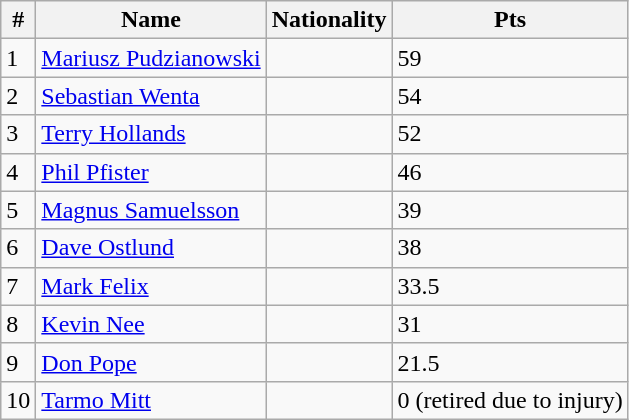<table class="wikitable">
<tr>
<th>#</th>
<th>Name</th>
<th>Nationality</th>
<th>Pts</th>
</tr>
<tr>
<td>1</td>
<td><a href='#'>Mariusz Pudzianowski</a></td>
<td></td>
<td>59</td>
</tr>
<tr>
<td>2</td>
<td><a href='#'>Sebastian Wenta</a></td>
<td></td>
<td>54</td>
</tr>
<tr>
<td>3</td>
<td><a href='#'>Terry Hollands</a></td>
<td></td>
<td>52</td>
</tr>
<tr>
<td>4</td>
<td><a href='#'>Phil Pfister</a></td>
<td></td>
<td>46</td>
</tr>
<tr>
<td>5</td>
<td><a href='#'>Magnus Samuelsson</a></td>
<td></td>
<td>39</td>
</tr>
<tr>
<td>6</td>
<td><a href='#'>Dave Ostlund</a></td>
<td></td>
<td>38</td>
</tr>
<tr>
<td>7</td>
<td><a href='#'>Mark Felix</a></td>
<td></td>
<td>33.5</td>
</tr>
<tr>
<td>8</td>
<td><a href='#'>Kevin Nee</a></td>
<td></td>
<td>31</td>
</tr>
<tr>
<td>9</td>
<td><a href='#'>Don Pope</a></td>
<td></td>
<td>21.5</td>
</tr>
<tr>
<td>10</td>
<td><a href='#'>Tarmo Mitt</a></td>
<td></td>
<td>0 (retired due to injury)</td>
</tr>
</table>
